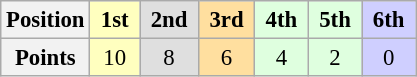<table class="wikitable" style="font-size:95%; text-align:center">
<tr>
<th>Position</th>
<td style="background:#ffffbf;"> <strong>1st</strong> </td>
<td style="background:#dfdfdf;"> <strong>2nd</strong> </td>
<td style="background:#ffdf9f;"> <strong>3rd</strong> </td>
<td style="background:#dfffdf;"> <strong>4th</strong> </td>
<td style="background:#dfffdf;"> <strong>5th</strong> </td>
<td style="background:#CFCFFF;"> <strong>6th</strong> </td>
</tr>
<tr>
<th>Points</th>
<td style="background:#ffffbf;">10</td>
<td style="background:#dfdfdf;">8</td>
<td style="background:#ffdf9f;">6</td>
<td style="background:#dfffdf;">4</td>
<td style="background:#dfffdf;">2</td>
<td style="background:#CFCFFF;">0</td>
</tr>
</table>
